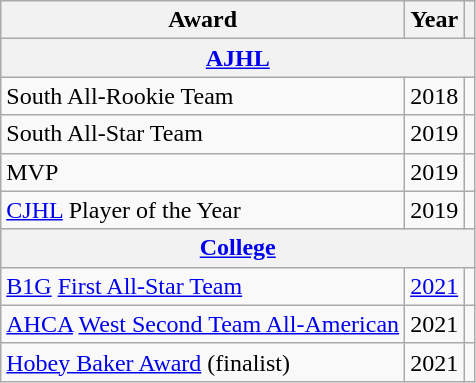<table class="wikitable">
<tr>
<th>Award</th>
<th>Year</th>
<th></th>
</tr>
<tr ALIGN="center" bgcolor="#e0e0e0">
<th colspan="3"><a href='#'>AJHL</a></th>
</tr>
<tr>
<td>South All-Rookie Team</td>
<td>2018</td>
<td></td>
</tr>
<tr>
<td>South All-Star Team</td>
<td>2019</td>
<td></td>
</tr>
<tr>
<td>MVP</td>
<td>2019</td>
<td></td>
</tr>
<tr>
<td><a href='#'>CJHL</a> Player of the Year</td>
<td>2019</td>
<td></td>
</tr>
<tr ALIGN="center" bgcolor="#e0e0e0">
<th colspan="3"><a href='#'>College</a></th>
</tr>
<tr>
<td><a href='#'>B1G</a> <a href='#'>First All-Star Team</a></td>
<td><a href='#'>2021</a></td>
<td></td>
</tr>
<tr>
<td><a href='#'>AHCA</a> <a href='#'>West Second Team All-American</a></td>
<td>2021</td>
<td></td>
</tr>
<tr>
<td><a href='#'>Hobey Baker Award</a> (finalist)</td>
<td>2021</td>
<td></td>
</tr>
</table>
